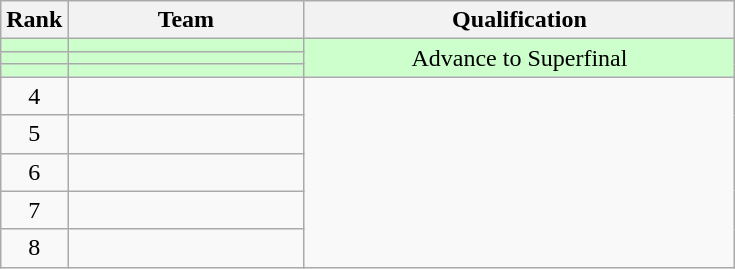<table class="wikitable" style="text-align: center; font-size: 100%;">
<tr>
<th>Rank</th>
<th width=150>Team</th>
<th width=280>Qualification</th>
</tr>
<tr bgcolor="#ccffcc">
<td></td>
<td align=left><strong></strong></td>
<td rowspan=3>Advance to Superfinal</td>
</tr>
<tr bgcolor="#ccffcc">
<td></td>
<td align=left><strong></strong></td>
</tr>
<tr bgcolor="#ccffcc">
<td></td>
<td align=left><strong></strong></td>
</tr>
<tr>
<td>4</td>
<td align=left></td>
<td rowspan=7></td>
</tr>
<tr>
<td>5</td>
<td align=left></td>
</tr>
<tr>
<td>6</td>
<td align=left></td>
</tr>
<tr>
<td>7</td>
<td align=left></td>
</tr>
<tr>
<td>8</td>
<td align=left></td>
</tr>
</table>
